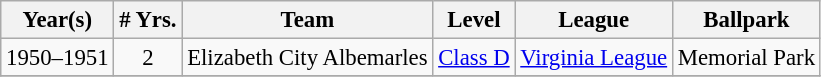<table class="wikitable" style="text-align:center; font-size: 95%;">
<tr>
<th>Year(s)</th>
<th># Yrs.</th>
<th>Team</th>
<th>Level</th>
<th>League</th>
<th>Ballpark</th>
</tr>
<tr>
<td>1950–1951</td>
<td>2</td>
<td>Elizabeth City Albemarles</td>
<td><a href='#'>Class D</a></td>
<td><a href='#'>Virginia League</a></td>
<td>Memorial Park</td>
</tr>
<tr>
</tr>
</table>
